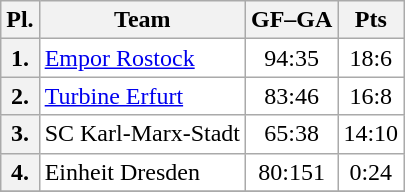<table class="wikitable">
<tr>
<th>Pl.</th>
<th>Team</th>
<th>GF–GA</th>
<th>Pts</th>
</tr>
<tr align="left" valign="top" bgcolor="#ffffff">
<th>1.</th>
<td><a href='#'>Empor Rostock</a></td>
<td align="center">94:35</td>
<td align="center">18:6</td>
</tr>
<tr align="left" valign="top" bgcolor="#ffffff">
<th>2.</th>
<td><a href='#'>Turbine Erfurt</a></td>
<td align="center">83:46</td>
<td align="center">16:8</td>
</tr>
<tr align="left" valign="top" bgcolor="#ffffff">
<th>3.</th>
<td>SC Karl-Marx-Stadt</td>
<td align="center">65:38</td>
<td align="center">14:10</td>
</tr>
<tr align="left" valign="top" bgcolor="#ffffff">
<th>4.</th>
<td>Einheit Dresden</td>
<td align="center">80:151</td>
<td align="center">0:24</td>
</tr>
<tr align="left" valign="top" bgcolor="#ffffff">
</tr>
</table>
